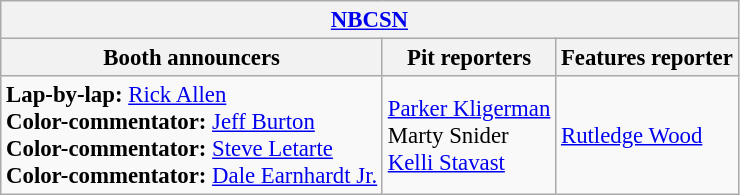<table class="wikitable" style="font-size: 95%">
<tr>
<th colspan="3"><a href='#'>NBCSN</a></th>
</tr>
<tr>
<th>Booth announcers</th>
<th>Pit reporters</th>
<th>Features reporter</th>
</tr>
<tr>
<td><strong>Lap-by-lap:</strong> <a href='#'>Rick Allen</a><br><strong>Color-commentator:</strong> <a href='#'>Jeff Burton</a><br><strong>Color-commentator:</strong> <a href='#'>Steve Letarte</a><br><strong>Color-commentator:</strong> <a href='#'>Dale Earnhardt Jr.</a></td>
<td><a href='#'>Parker Kligerman</a><br>Marty Snider<br><a href='#'>Kelli Stavast</a></td>
<td><a href='#'>Rutledge Wood</a></td>
</tr>
</table>
